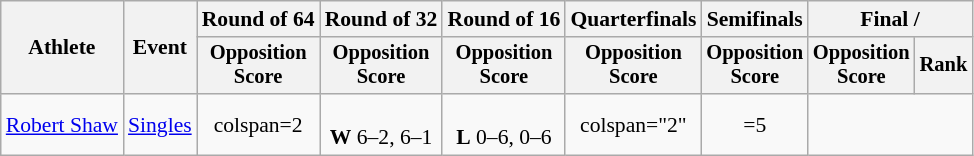<table class=wikitable style="font-size:90%">
<tr>
<th rowspan="2">Athlete</th>
<th rowspan="2">Event</th>
<th>Round of 64</th>
<th>Round of 32</th>
<th>Round of 16</th>
<th>Quarterfinals</th>
<th>Semifinals</th>
<th colspan=2>Final / </th>
</tr>
<tr style="font-size:95%">
<th>Opposition<br>Score</th>
<th>Opposition<br>Score</th>
<th>Opposition<br>Score</th>
<th>Opposition<br>Score</th>
<th>Opposition<br>Score</th>
<th>Opposition<br>Score</th>
<th>Rank</th>
</tr>
<tr align=center>
<td align=left><a href='#'>Robert Shaw</a></td>
<td align=left><a href='#'>Singles</a></td>
<td>colspan=2</td>
<td><br><strong>W</strong> 6–2, 6–1</td>
<td><br><strong>L</strong> 0–6, 0–6</td>
<td>colspan="2" </td>
<td>=5</td>
</tr>
</table>
